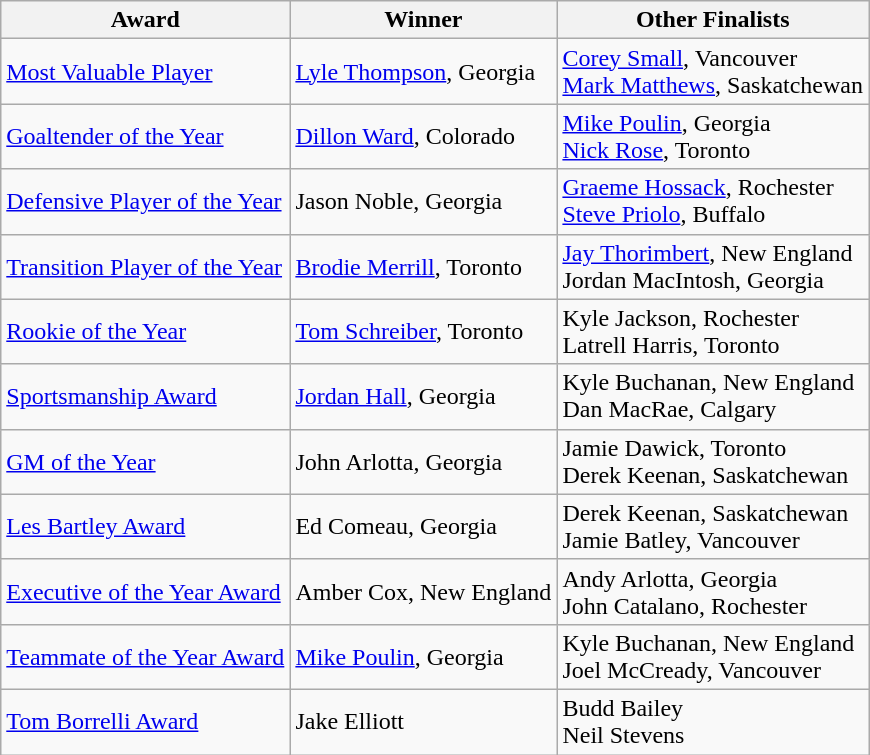<table class="wikitable">
<tr>
<th>Award</th>
<th>Winner</th>
<th>Other Finalists</th>
</tr>
<tr>
<td><a href='#'>Most Valuable Player</a></td>
<td><a href='#'>Lyle Thompson</a>, Georgia</td>
<td><a href='#'>Corey Small</a>, Vancouver<br><a href='#'>Mark Matthews</a>, Saskatchewan</td>
</tr>
<tr>
<td><a href='#'>Goaltender of the Year</a></td>
<td><a href='#'>Dillon Ward</a>, Colorado</td>
<td><a href='#'>Mike Poulin</a>, Georgia <br><a href='#'>Nick Rose</a>, Toronto</td>
</tr>
<tr>
<td><a href='#'>Defensive Player of the Year</a></td>
<td>Jason Noble, Georgia</td>
<td><a href='#'>Graeme Hossack</a>, Rochester <br><a href='#'>Steve Priolo</a>, Buffalo</td>
</tr>
<tr>
<td><a href='#'>Transition Player of the Year</a></td>
<td><a href='#'>Brodie Merrill</a>, Toronto</td>
<td><a href='#'>Jay Thorimbert</a>, New England<br>Jordan MacIntosh, Georgia</td>
</tr>
<tr>
<td><a href='#'>Rookie of the Year</a></td>
<td><a href='#'>Tom Schreiber</a>, Toronto</td>
<td>Kyle Jackson, Rochester<br>Latrell Harris, Toronto</td>
</tr>
<tr>
<td><a href='#'>Sportsmanship Award</a></td>
<td><a href='#'>Jordan Hall</a>, Georgia</td>
<td>Kyle Buchanan, New England<br>Dan MacRae, Calgary</td>
</tr>
<tr>
<td><a href='#'>GM of the Year</a></td>
<td>John Arlotta, Georgia</td>
<td>Jamie Dawick, Toronto<br>Derek Keenan, Saskatchewan</td>
</tr>
<tr>
<td><a href='#'>Les Bartley Award</a></td>
<td>Ed Comeau, Georgia</td>
<td>Derek Keenan, Saskatchewan<br>Jamie Batley, Vancouver</td>
</tr>
<tr>
<td><a href='#'>Executive of the Year Award</a></td>
<td>Amber Cox, New England</td>
<td>Andy Arlotta, Georgia<br>John Catalano, Rochester</td>
</tr>
<tr>
<td><a href='#'>Teammate of the Year Award</a></td>
<td><a href='#'>Mike Poulin</a>, Georgia</td>
<td>Kyle Buchanan, New England<br>Joel McCready, Vancouver</td>
</tr>
<tr>
<td><a href='#'>Tom Borrelli Award</a></td>
<td>Jake Elliott</td>
<td>Budd Bailey <br>Neil Stevens</td>
</tr>
</table>
